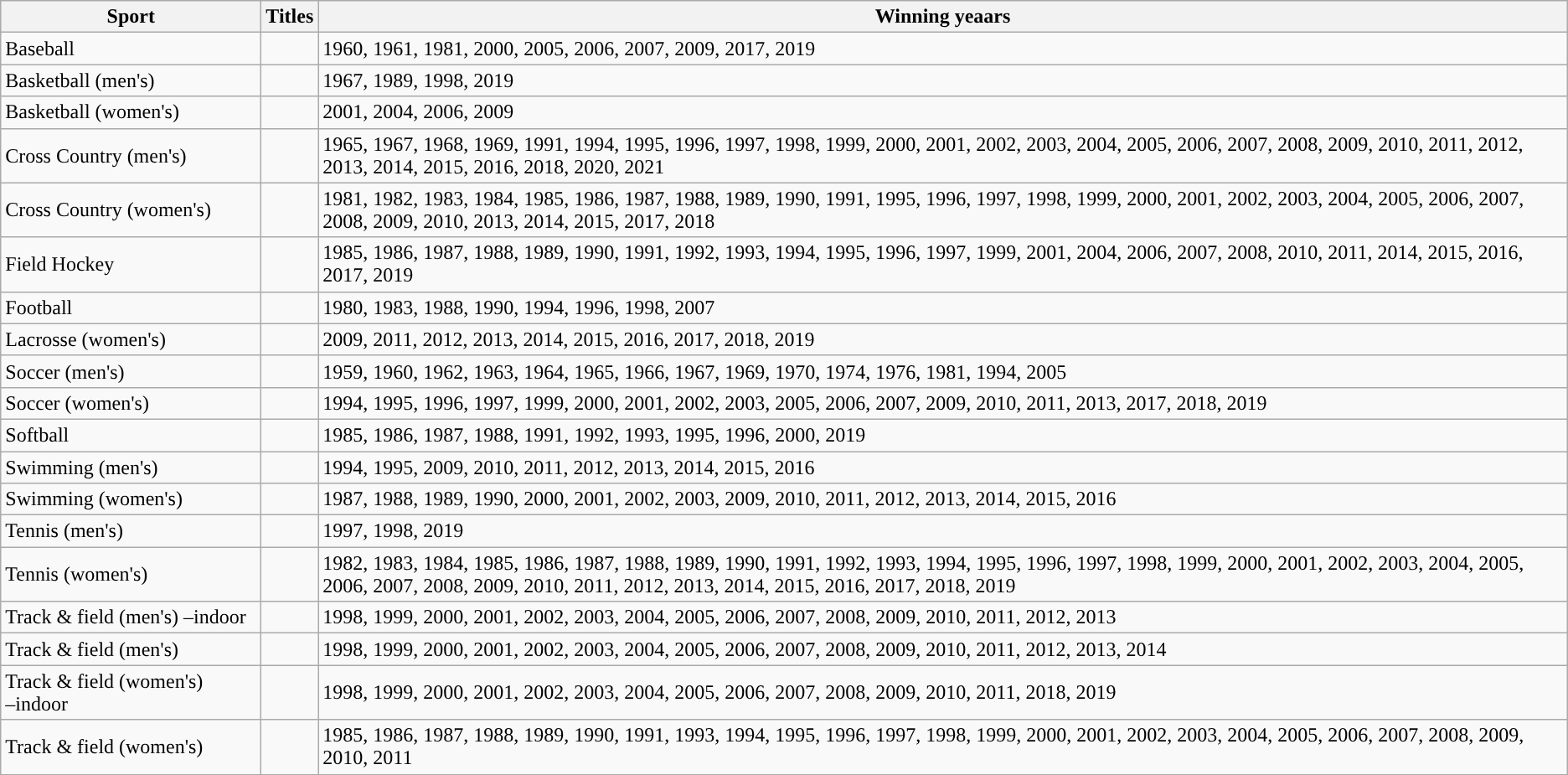<table class="wikitable sortable">
<tr>
<th width=200px>Sport</th>
<th>Titles</th>
<th>Winning yeaars</th>
</tr>
<tr>
<td>Baseball</td>
<td></td>
<td>1960, 1961, 1981, 2000, 2005, 2006, 2007, 2009, 2017, 2019</td>
</tr>
<tr>
<td>Basketball (men's)</td>
<td></td>
<td>1967, 1989, 1998, 2019</td>
</tr>
<tr>
<td>Basketball (women's)</td>
<td></td>
<td>2001, 2004, 2006, 2009</td>
</tr>
<tr>
<td>Cross Country (men's)</td>
<td></td>
<td>1965, 1967, 1968, 1969, 1991, 1994, 1995, 1996, 1997, 1998, 1999, 2000, 2001, 2002, 2003, 2004, 2005, 2006, 2007, 2008, 2009, 2010, 2011, 2012, 2013, 2014, 2015, 2016, 2018, 2020, 2021</td>
</tr>
<tr>
<td>Cross Country (women's)</td>
<td></td>
<td>1981, 1982, 1983, 1984, 1985, 1986, 1987, 1988, 1989, 1990, 1991, 1995, 1996, 1997, 1998, 1999, 2000, 2001, 2002, 2003, 2004, 2005, 2006, 2007, 2008, 2009, 2010, 2013, 2014, 2015, 2017, 2018</td>
</tr>
<tr>
<td>Field Hockey</td>
<td></td>
<td>1985, 1986, 1987, 1988, 1989, 1990, 1991, 1992, 1993, 1994, 1995, 1996, 1997, 1999, 2001, 2004, 2006, 2007, 2008, 2010, 2011, 2014, 2015, 2016, 2017, 2019</td>
</tr>
<tr>
<td>Football</td>
<td></td>
<td>1980, 1983, 1988, 1990, 1994, 1996, 1998, 2007</td>
</tr>
<tr>
<td>Lacrosse (women's)</td>
<td></td>
<td>2009, 2011, 2012, 2013, 2014, 2015, 2016, 2017, 2018, 2019</td>
</tr>
<tr>
<td>Soccer (men's)</td>
<td></td>
<td>1959, 1960, 1962, 1963, 1964, 1965, 1966, 1967, 1969, 1970, 1974, 1976, 1981, 1994, 2005</td>
</tr>
<tr>
<td>Soccer (women's)</td>
<td></td>
<td>1994, 1995, 1996, 1997, 1999, 2000, 2001, 2002, 2003, 2005, 2006, 2007, 2009, 2010, 2011, 2013, 2017, 2018, 2019</td>
</tr>
<tr>
<td>Softball</td>
<td></td>
<td>1985, 1986, 1987, 1988, 1991, 1992, 1993, 1995, 1996, 2000, 2019</td>
</tr>
<tr>
<td>Swimming (men's)</td>
<td></td>
<td>1994, 1995, 2009, 2010, 2011, 2012, 2013, 2014, 2015, 2016</td>
</tr>
<tr>
<td>Swimming (women's)</td>
<td></td>
<td>1987, 1988, 1989, 1990, 2000, 2001, 2002, 2003, 2009, 2010, 2011, 2012, 2013, 2014, 2015, 2016</td>
</tr>
<tr>
<td>Tennis (men's)</td>
<td></td>
<td>1997, 1998, 2019</td>
</tr>
<tr>
<td>Tennis (women's)</td>
<td></td>
<td>1982, 1983, 1984, 1985, 1986, 1987, 1988, 1989, 1990, 1991, 1992, 1993, 1994, 1995, 1996, 1997, 1998, 1999, 2000, 2001, 2002, 2003, 2004, 2005, 2006, 2007, 2008, 2009, 2010, 2011, 2012, 2013, 2014, 2015, 2016, 2017, 2018, 2019</td>
</tr>
<tr>
<td>Track & field (men's) –indoor</td>
<td></td>
<td>1998, 1999, 2000, 2001, 2002, 2003, 2004, 2005, 2006, 2007, 2008, 2009, 2010, 2011, 2012, 2013</td>
</tr>
<tr>
<td>Track & field (men's)</td>
<td></td>
<td>1998, 1999, 2000, 2001, 2002, 2003, 2004, 2005, 2006, 2007, 2008, 2009, 2010, 2011, 2012, 2013, 2014</td>
</tr>
<tr>
<td>Track & field (women's) –indoor</td>
<td></td>
<td>1998, 1999, 2000, 2001, 2002, 2003, 2004, 2005, 2006, 2007, 2008, 2009, 2010, 2011, 2018, 2019</td>
</tr>
<tr>
<td>Track & field (women's)</td>
<td></td>
<td>1985, 1986, 1987, 1988, 1989, 1990, 1991, 1993, 1994, 1995, 1996, 1997, 1998, 1999, 2000, 2001, 2002, 2003, 2004, 2005, 2006, 2007, 2008, 2009, 2010, 2011 </td>
</tr>
</table>
